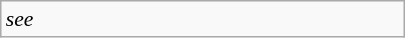<table class="wikitable floatright" style="font-size: 0.9em; width: 270px">
<tr>
<td><em>see </em></td>
</tr>
</table>
